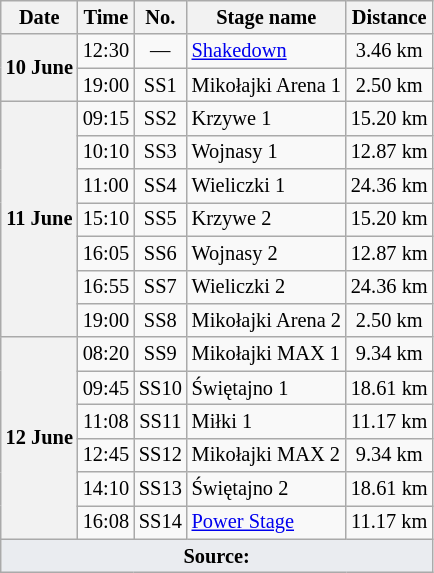<table class="wikitable" style="font-size: 85%;">
<tr>
<th>Date</th>
<th>Time</th>
<th>No.</th>
<th>Stage name</th>
<th>Distance</th>
</tr>
<tr>
<th rowspan="2">10 June</th>
<td align="center">12:30</td>
<td align="center">—</td>
<td><a href='#'>Shakedown</a></td>
<td align="center">3.46 km</td>
</tr>
<tr>
<td align="center">19:00</td>
<td align="center">SS1</td>
<td>Mikołajki Arena 1</td>
<td align="center">2.50 km</td>
</tr>
<tr>
<th rowspan="7">11 June</th>
<td align="center">09:15</td>
<td align="center">SS2</td>
<td>Krzywe 1</td>
<td align="center">15.20 km</td>
</tr>
<tr>
<td align="center">10:10</td>
<td align="center">SS3</td>
<td>Wojnasy 1</td>
<td align="center">12.87 km</td>
</tr>
<tr>
<td align="center">11:00</td>
<td align="center">SS4</td>
<td>Wieliczki 1</td>
<td align="center">24.36 km</td>
</tr>
<tr>
<td align="center">15:10</td>
<td align="center">SS5</td>
<td>Krzywe 2</td>
<td align="center">15.20 km</td>
</tr>
<tr>
<td align="center">16:05</td>
<td align="center">SS6</td>
<td>Wojnasy 2</td>
<td align="center">12.87 km</td>
</tr>
<tr>
<td align="center">16:55</td>
<td align="center">SS7</td>
<td>Wieliczki 2</td>
<td align="center">24.36 km</td>
</tr>
<tr>
<td align="center">19:00</td>
<td align="center">SS8</td>
<td>Mikołajki Arena 2</td>
<td align="center">2.50 km</td>
</tr>
<tr>
<th rowspan="6">12 June</th>
<td align="center">08:20</td>
<td align="center">SS9</td>
<td>Mikołajki MAX 1</td>
<td align="center">9.34 km</td>
</tr>
<tr>
<td align="center">09:45</td>
<td align="center">SS10</td>
<td>Świętajno 1</td>
<td align="center">18.61 km</td>
</tr>
<tr>
<td align="center">11:08</td>
<td align="center">SS11</td>
<td>Miłki 1</td>
<td align="center">11.17 km</td>
</tr>
<tr>
<td align="center">12:45</td>
<td align="center">SS12</td>
<td>Mikołajki MAX 2</td>
<td align="center">9.34 km</td>
</tr>
<tr>
<td align="center">14:10</td>
<td align="center">SS13</td>
<td>Świętajno 2</td>
<td align="center">18.61 km</td>
</tr>
<tr>
<td align="center">16:08</td>
<td align="center">SS14</td>
<td><a href='#'>Power Stage</a></td>
<td align="center">11.17 km</td>
</tr>
<tr>
<td colspan="5" style="background-color:#EAECF0;text-align:center"><strong>Source:</strong></td>
</tr>
</table>
